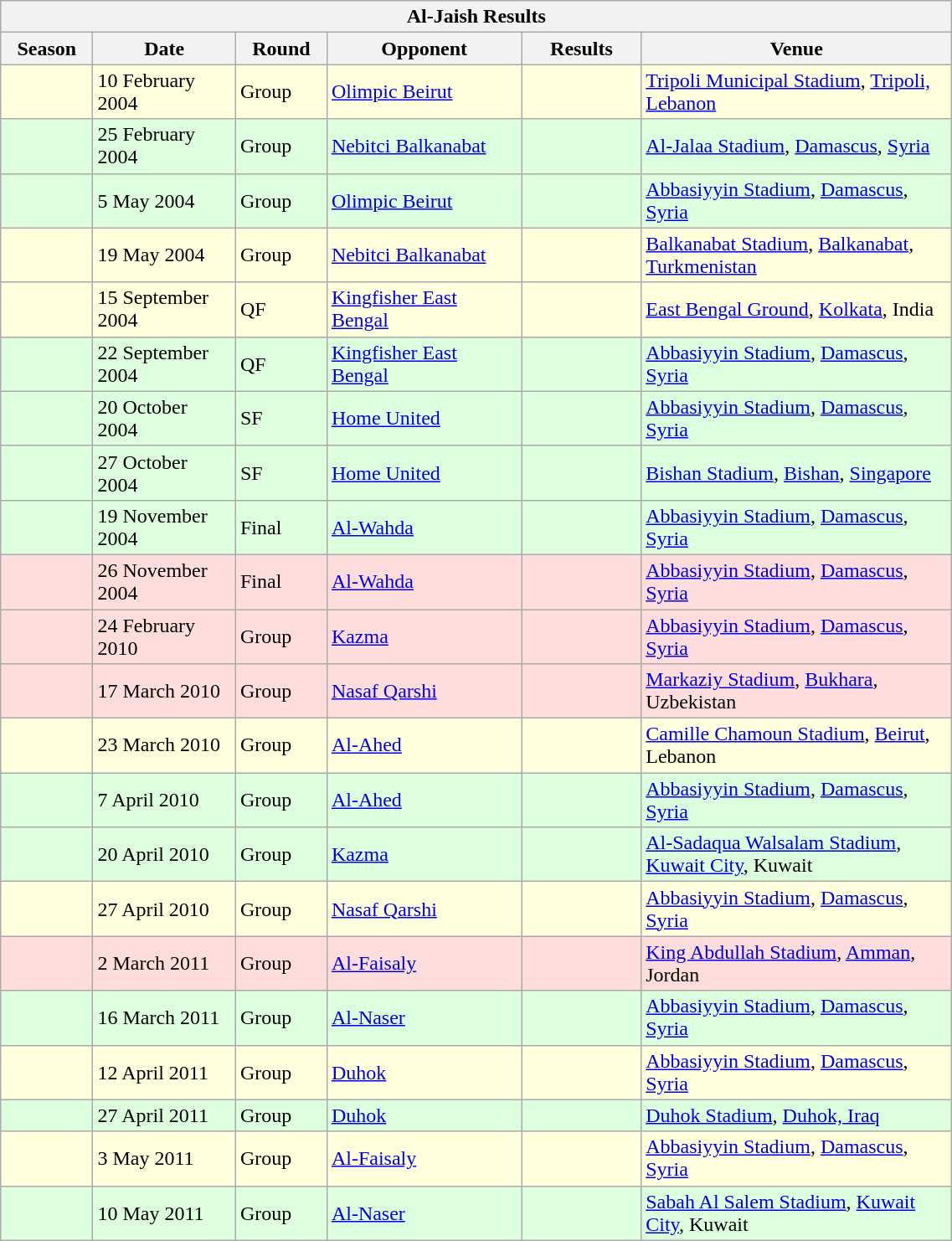<table width=60% class="wikitable" style="text-align:">
<tr>
<th colspan=6>Al-Jaish Results</th>
</tr>
<tr>
<th width=1%>Season</th>
<th width=2%>Date</th>
<th width=1%>Round</th>
<th width=4%>Opponent</th>
<th width=2%>Results</th>
<th width=8%>Venue</th>
</tr>
<tr bgcolor=#ffffdd>
<td></td>
<td>10 February 2004</td>
<td>Group</td>
<td> <a href='#'>Olimpic Beirut</a></td>
<td></td>
<td><a href='#'>Tripoli Municipal Stadium</a>, <a href='#'>Tripoli, Lebanon</a></td>
</tr>
<tr bgcolor=#ddffdd>
<td></td>
<td>25 February 2004</td>
<td>Group</td>
<td> <a href='#'>Nebitci Balkanabat</a></td>
<td></td>
<td><a href='#'>Al-Jalaa Stadium</a>, <a href='#'>Damascus</a>, <a href='#'>Syria</a></td>
</tr>
<tr bgcolor=#ddffdd>
<td></td>
<td>5 May 2004</td>
<td>Group</td>
<td> <a href='#'>Olimpic Beirut</a></td>
<td></td>
<td><a href='#'>Abbasiyyin Stadium</a>, <a href='#'>Damascus</a>, <a href='#'>Syria</a></td>
</tr>
<tr bgcolor=#ffffdd>
<td></td>
<td>19 May 2004</td>
<td>Group</td>
<td> <a href='#'>Nebitci Balkanabat</a></td>
<td></td>
<td><a href='#'>Balkanabat Stadium</a>, <a href='#'>Balkanabat</a>, <a href='#'>Turkmenistan</a></td>
</tr>
<tr bgcolor=#ffffdd>
<td></td>
<td>15 September 2004</td>
<td>QF</td>
<td> <a href='#'>Kingfisher East Bengal</a></td>
<td></td>
<td><a href='#'>East Bengal Ground</a>, <a href='#'>Kolkata</a>, India</td>
</tr>
<tr bgcolor=#ddffdd>
<td></td>
<td>22 September 2004</td>
<td>QF</td>
<td> <a href='#'>Kingfisher East Bengal</a></td>
<td></td>
<td><a href='#'>Abbasiyyin Stadium</a>, <a href='#'>Damascus</a>, <a href='#'>Syria</a></td>
</tr>
<tr bgcolor=#ddffdd>
<td></td>
<td>20 October 2004</td>
<td>SF</td>
<td> <a href='#'>Home United</a></td>
<td></td>
<td><a href='#'>Abbasiyyin Stadium</a>, <a href='#'>Damascus</a>, <a href='#'>Syria</a></td>
</tr>
<tr bgcolor=#ddffdd>
<td></td>
<td>27 October 2004</td>
<td>SF</td>
<td> <a href='#'>Home United</a></td>
<td></td>
<td><a href='#'>Bishan Stadium</a>, <a href='#'>Bishan</a>, <a href='#'>Singapore</a></td>
</tr>
<tr bgcolor=#ddffdd>
<td></td>
<td>19 November 2004</td>
<td>Final</td>
<td> <a href='#'>Al-Wahda</a></td>
<td></td>
<td><a href='#'>Abbasiyyin Stadium</a>, <a href='#'>Damascus</a>, <a href='#'>Syria</a></td>
</tr>
<tr bgcolor=#ffdddd>
<td></td>
<td>26 November 2004</td>
<td>Final</td>
<td> <a href='#'>Al-Wahda</a></td>
<td></td>
<td><a href='#'>Abbasiyyin Stadium</a>, <a href='#'>Damascus</a>, <a href='#'>Syria</a></td>
</tr>
<tr bgcolor=#ffdddd>
<td></td>
<td>24 February 2010</td>
<td>Group</td>
<td> <a href='#'>Kazma</a></td>
<td></td>
<td><a href='#'>Abbasiyyin Stadium</a>, <a href='#'>Damascus</a>, <a href='#'>Syria</a></td>
</tr>
<tr bgcolor=#ffdddd>
<td></td>
<td>17 March 2010</td>
<td>Group</td>
<td> <a href='#'>Nasaf Qarshi</a></td>
<td></td>
<td><a href='#'>Markaziy Stadium</a>, <a href='#'>Bukhara</a>, Uzbekistan</td>
</tr>
<tr bgcolor=#ffffdd>
<td></td>
<td>23 March 2010</td>
<td>Group</td>
<td> <a href='#'>Al-Ahed</a></td>
<td></td>
<td><a href='#'>Camille Chamoun Stadium</a>, <a href='#'>Beirut</a>, Lebanon</td>
</tr>
<tr bgcolor=#ddffdd>
<td></td>
<td>7 April 2010</td>
<td>Group</td>
<td> <a href='#'>Al-Ahed</a></td>
<td></td>
<td><a href='#'>Abbasiyyin Stadium</a>, <a href='#'>Damascus</a>, <a href='#'>Syria</a></td>
</tr>
<tr bgcolor=#ddffdd>
<td></td>
<td>20 April 2010</td>
<td>Group</td>
<td> <a href='#'>Kazma</a></td>
<td></td>
<td><a href='#'>Al-Sadaqua Walsalam Stadium</a>, <a href='#'>Kuwait City</a>, Kuwait</td>
</tr>
<tr bgcolor=#ffffdd>
<td></td>
<td>27 April 2010</td>
<td>Group</td>
<td> <a href='#'>Nasaf Qarshi</a></td>
<td></td>
<td><a href='#'>Abbasiyyin Stadium</a>, <a href='#'>Damascus</a>, <a href='#'>Syria</a></td>
</tr>
<tr bgcolor=#ffdddd>
<td></td>
<td>2 March 2011</td>
<td>Group</td>
<td> <a href='#'>Al-Faisaly</a></td>
<td></td>
<td><a href='#'>King Abdullah Stadium</a>, <a href='#'>Amman</a>, Jordan</td>
</tr>
<tr bgcolor=#ddffdd>
<td></td>
<td>16 March 2011</td>
<td>Group</td>
<td> <a href='#'>Al-Naser</a></td>
<td></td>
<td><a href='#'>Abbasiyyin Stadium</a>, <a href='#'>Damascus</a>, <a href='#'>Syria</a></td>
</tr>
<tr bgcolor=#ffffdd>
<td></td>
<td>12 April 2011</td>
<td>Group</td>
<td> <a href='#'>Duhok</a></td>
<td></td>
<td><a href='#'>Abbasiyyin Stadium</a>, <a href='#'>Damascus</a>, <a href='#'>Syria</a></td>
</tr>
<tr bgcolor=#ddffdd>
<td></td>
<td>27 April 2011</td>
<td>Group</td>
<td> <a href='#'>Duhok</a></td>
<td></td>
<td><a href='#'>Duhok Stadium</a>, <a href='#'>Duhok, Iraq</a></td>
</tr>
<tr bgcolor=#ffffdd>
<td></td>
<td>3 May 2011</td>
<td>Group</td>
<td> <a href='#'>Al-Faisaly</a></td>
<td></td>
<td><a href='#'>Abbasiyyin Stadium</a>, <a href='#'>Damascus</a>, <a href='#'>Syria</a></td>
</tr>
<tr bgcolor=#ddffdd>
<td></td>
<td>10 May 2011</td>
<td>Group</td>
<td> <a href='#'>Al-Naser</a></td>
<td></td>
<td><a href='#'>Sabah Al Salem Stadium</a>, <a href='#'>Kuwait City</a>, Kuwait</td>
</tr>
</table>
